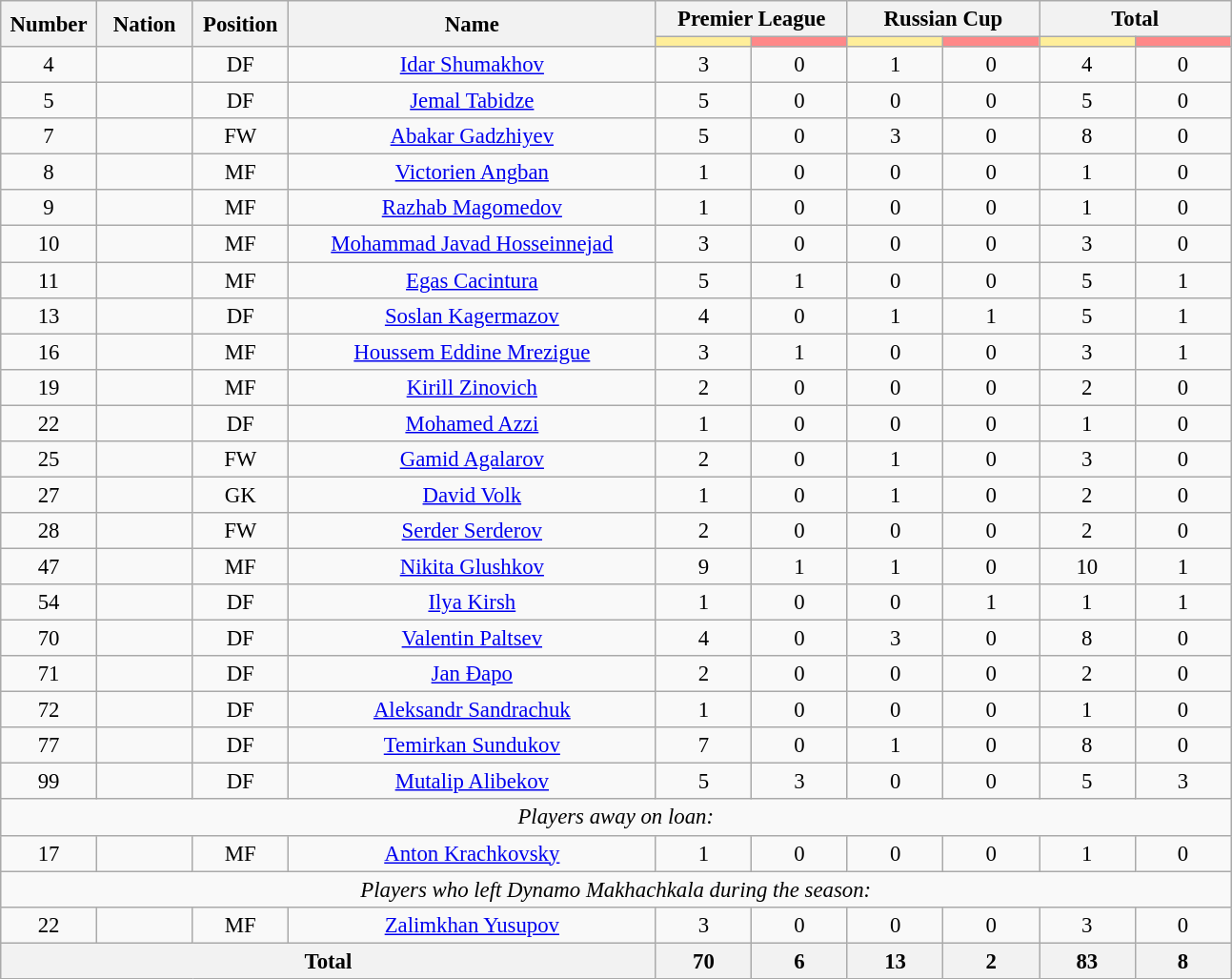<table class="wikitable" style="font-size: 95%; text-align: center;">
<tr>
<th rowspan=2 width=60>Number</th>
<th rowspan=2 width=60>Nation</th>
<th rowspan=2 width=60>Position</th>
<th rowspan=2 width=250>Name</th>
<th colspan=2>Premier League</th>
<th colspan=2>Russian Cup</th>
<th colspan=2>Total</th>
</tr>
<tr>
<th style="width:60px; background:#fe9;"></th>
<th style="width:60px; background:#ff8888;"></th>
<th style="width:60px; background:#fe9;"></th>
<th style="width:60px; background:#ff8888;"></th>
<th style="width:60px; background:#fe9;"></th>
<th style="width:60px; background:#ff8888;"></th>
</tr>
<tr>
<td>4</td>
<td></td>
<td>DF</td>
<td><a href='#'>Idar Shumakhov</a></td>
<td>3</td>
<td>0</td>
<td>1</td>
<td>0</td>
<td>4</td>
<td>0</td>
</tr>
<tr>
<td>5</td>
<td></td>
<td>DF</td>
<td><a href='#'>Jemal Tabidze</a></td>
<td>5</td>
<td>0</td>
<td>0</td>
<td>0</td>
<td>5</td>
<td>0</td>
</tr>
<tr>
<td>7</td>
<td></td>
<td>FW</td>
<td><a href='#'>Abakar Gadzhiyev</a></td>
<td>5</td>
<td>0</td>
<td>3</td>
<td>0</td>
<td>8</td>
<td>0</td>
</tr>
<tr>
<td>8</td>
<td></td>
<td>MF</td>
<td><a href='#'>Victorien Angban</a></td>
<td>1</td>
<td>0</td>
<td>0</td>
<td>0</td>
<td>1</td>
<td>0</td>
</tr>
<tr>
<td>9</td>
<td></td>
<td>MF</td>
<td><a href='#'>Razhab Magomedov</a></td>
<td>1</td>
<td>0</td>
<td>0</td>
<td>0</td>
<td>1</td>
<td>0</td>
</tr>
<tr>
<td>10</td>
<td></td>
<td>MF</td>
<td><a href='#'>Mohammad Javad Hosseinnejad</a></td>
<td>3</td>
<td>0</td>
<td>0</td>
<td>0</td>
<td>3</td>
<td>0</td>
</tr>
<tr>
<td>11</td>
<td></td>
<td>MF</td>
<td><a href='#'>Egas Cacintura</a></td>
<td>5</td>
<td>1</td>
<td>0</td>
<td>0</td>
<td>5</td>
<td>1</td>
</tr>
<tr>
<td>13</td>
<td></td>
<td>DF</td>
<td><a href='#'>Soslan Kagermazov</a></td>
<td>4</td>
<td>0</td>
<td>1</td>
<td>1</td>
<td>5</td>
<td>1</td>
</tr>
<tr>
<td>16</td>
<td></td>
<td>MF</td>
<td><a href='#'>Houssem Eddine Mrezigue</a></td>
<td>3</td>
<td>1</td>
<td>0</td>
<td>0</td>
<td>3</td>
<td>1</td>
</tr>
<tr>
<td>19</td>
<td></td>
<td>MF</td>
<td><a href='#'>Kirill Zinovich</a></td>
<td>2</td>
<td>0</td>
<td>0</td>
<td>0</td>
<td>2</td>
<td>0</td>
</tr>
<tr>
<td>22</td>
<td></td>
<td>DF</td>
<td><a href='#'>Mohamed Azzi</a></td>
<td>1</td>
<td>0</td>
<td>0</td>
<td>0</td>
<td>1</td>
<td>0</td>
</tr>
<tr>
<td>25</td>
<td></td>
<td>FW</td>
<td><a href='#'>Gamid Agalarov</a></td>
<td>2</td>
<td>0</td>
<td>1</td>
<td>0</td>
<td>3</td>
<td>0</td>
</tr>
<tr>
<td>27</td>
<td></td>
<td>GK</td>
<td><a href='#'>David Volk</a></td>
<td>1</td>
<td>0</td>
<td>1</td>
<td>0</td>
<td>2</td>
<td>0</td>
</tr>
<tr>
<td>28</td>
<td></td>
<td>FW</td>
<td><a href='#'>Serder Serderov</a></td>
<td>2</td>
<td>0</td>
<td>0</td>
<td>0</td>
<td>2</td>
<td>0</td>
</tr>
<tr>
<td>47</td>
<td></td>
<td>MF</td>
<td><a href='#'>Nikita Glushkov</a></td>
<td>9</td>
<td>1</td>
<td>1</td>
<td>0</td>
<td>10</td>
<td>1</td>
</tr>
<tr>
<td>54</td>
<td></td>
<td>DF</td>
<td><a href='#'>Ilya Kirsh</a></td>
<td>1</td>
<td>0</td>
<td>0</td>
<td>1</td>
<td>1</td>
<td>1</td>
</tr>
<tr>
<td>70</td>
<td></td>
<td>DF</td>
<td><a href='#'>Valentin Paltsev</a></td>
<td>4</td>
<td>0</td>
<td>3</td>
<td>0</td>
<td>8</td>
<td>0</td>
</tr>
<tr>
<td>71</td>
<td></td>
<td>DF</td>
<td><a href='#'>Jan Đapo</a></td>
<td>2</td>
<td>0</td>
<td>0</td>
<td>0</td>
<td>2</td>
<td>0</td>
</tr>
<tr>
<td>72</td>
<td></td>
<td>DF</td>
<td><a href='#'>Aleksandr Sandrachuk</a></td>
<td>1</td>
<td>0</td>
<td>0</td>
<td>0</td>
<td>1</td>
<td>0</td>
</tr>
<tr>
<td>77</td>
<td></td>
<td>DF</td>
<td><a href='#'>Temirkan Sundukov</a></td>
<td>7</td>
<td>0</td>
<td>1</td>
<td>0</td>
<td>8</td>
<td>0</td>
</tr>
<tr>
<td>99</td>
<td></td>
<td>DF</td>
<td><a href='#'>Mutalip Alibekov</a></td>
<td>5</td>
<td>3</td>
<td>0</td>
<td>0</td>
<td>5</td>
<td>3</td>
</tr>
<tr>
<td colspan="14"><em>Players away on loan:</em></td>
</tr>
<tr>
<td>17</td>
<td></td>
<td>MF</td>
<td><a href='#'>Anton Krachkovsky</a></td>
<td>1</td>
<td>0</td>
<td>0</td>
<td>0</td>
<td>1</td>
<td>0</td>
</tr>
<tr>
<td colspan="14"><em>Players who left Dynamo Makhachkala during the season:</em></td>
</tr>
<tr>
<td>22</td>
<td></td>
<td>MF</td>
<td><a href='#'>Zalimkhan Yusupov</a></td>
<td>3</td>
<td>0</td>
<td>0</td>
<td>0</td>
<td>3</td>
<td>0</td>
</tr>
<tr>
<th colspan=4>Total</th>
<th>70</th>
<th>6</th>
<th>13</th>
<th>2</th>
<th>83</th>
<th>8</th>
</tr>
</table>
